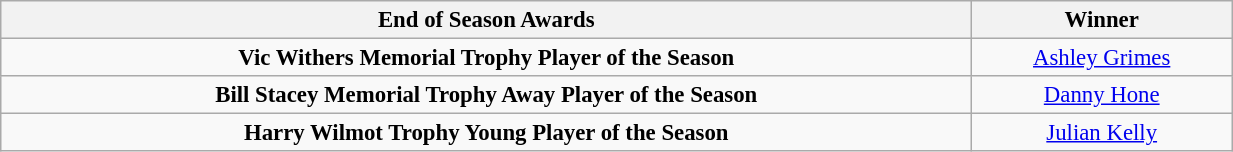<table class="wikitable" style="text-align:center; font-size:95%;width:65%; text-align:left">
<tr>
<th><strong>End of Season Awards</strong></th>
<th><strong>Winner</strong></th>
</tr>
<tr --->
<td align="center"><strong>Vic Withers Memorial Trophy Player of the Season</strong></td>
<td align="center"><a href='#'>Ashley Grimes</a></td>
</tr>
<tr --->
<td align="center"><strong>Bill Stacey Memorial Trophy Away Player of the Season</strong></td>
<td align="center"><a href='#'>Danny Hone</a></td>
</tr>
<tr --->
<td align="center"><strong>Harry Wilmot Trophy Young Player of the Season</strong></td>
<td align="center"><a href='#'>Julian Kelly</a></td>
</tr>
</table>
